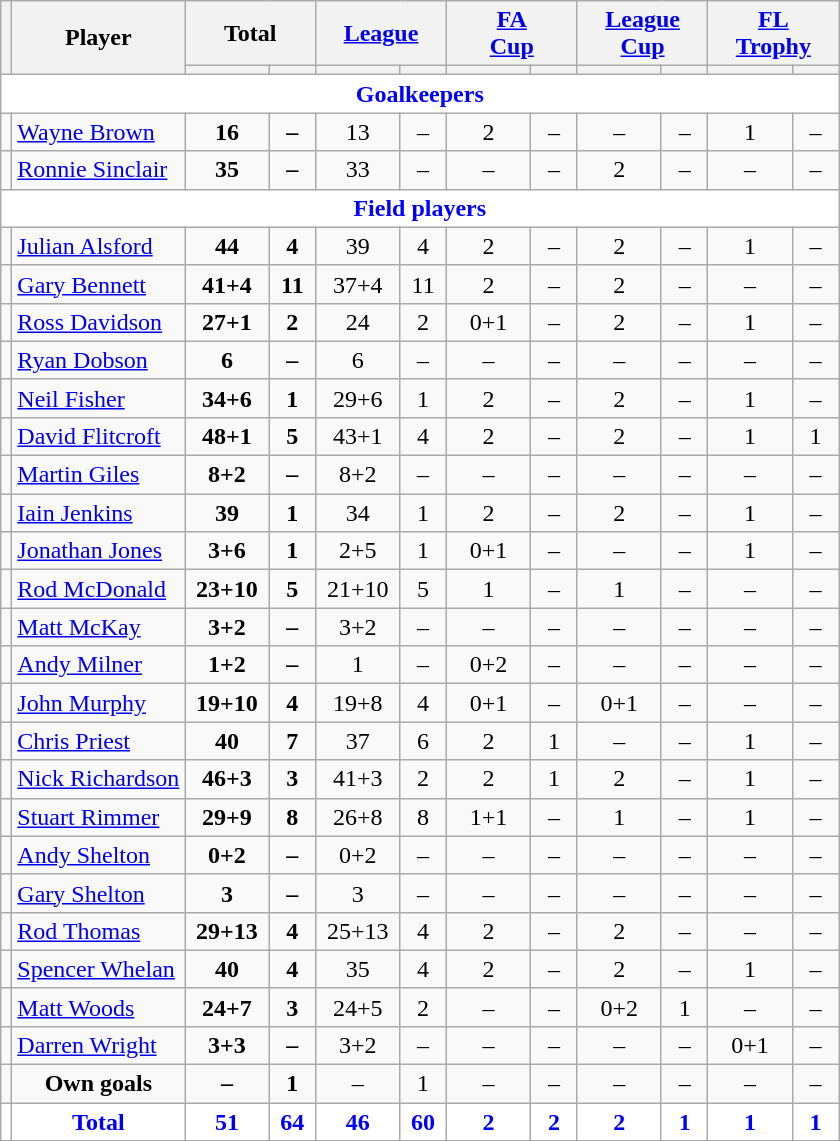<table class="wikitable"  style="text-align:center;">
<tr>
<th rowspan="2" style="font-size:80%;"></th>
<th rowspan="2">Player</th>
<th colspan="2">Total</th>
<th colspan="2"><a href='#'>League</a></th>
<th colspan="2"><a href='#'>FA<br>Cup</a></th>
<th colspan="2"><a href='#'>League<br>Cup</a></th>
<th colspan="2"><a href='#'>FL<br>Trophy</a></th>
</tr>
<tr>
<th style="width: 50px; font-size:80%;"></th>
<th style="width: 25px; font-size:80%;"></th>
<th style="width: 50px; font-size:80%;"></th>
<th style="width: 25px; font-size:80%;"></th>
<th style="width: 50px; font-size:80%;"></th>
<th style="width: 25px; font-size:80%;"></th>
<th style="width: 50px; font-size:80%;"></th>
<th style="width: 25px; font-size:80%;"></th>
<th style="width: 50px; font-size:80%;"></th>
<th style="width: 25px; font-size:80%;"></th>
</tr>
<tr>
<td colspan="12" style="background:white; color:blue; text-align:center;"><strong>Goalkeepers</strong></td>
</tr>
<tr>
<td></td>
<td style="text-align:left;"><a href='#'>Wayne Brown</a></td>
<td><strong>16</strong></td>
<td><strong>–</strong></td>
<td>13</td>
<td>–</td>
<td>2</td>
<td>–</td>
<td>–</td>
<td>–</td>
<td>1</td>
<td>–</td>
</tr>
<tr>
<td></td>
<td style="text-align:left;"><a href='#'>Ronnie Sinclair</a></td>
<td><strong>35</strong></td>
<td><strong>–</strong></td>
<td>33</td>
<td>–</td>
<td>–</td>
<td>–</td>
<td>2</td>
<td>–</td>
<td>–</td>
<td>–</td>
</tr>
<tr>
<td colspan="12" style="background:white; color:blue; text-align:center;"><strong>Field players</strong></td>
</tr>
<tr>
<td></td>
<td style="text-align:left;"><a href='#'>Julian Alsford</a></td>
<td><strong>44</strong></td>
<td><strong>4</strong></td>
<td>39</td>
<td>4</td>
<td>2</td>
<td>–</td>
<td>2</td>
<td>–</td>
<td>1</td>
<td>–</td>
</tr>
<tr>
<td></td>
<td style="text-align:left;"><a href='#'>Gary Bennett</a></td>
<td><strong>41+4</strong></td>
<td><strong>11</strong></td>
<td>37+4</td>
<td>11</td>
<td>2</td>
<td>–</td>
<td>2</td>
<td>–</td>
<td>–</td>
<td>–</td>
</tr>
<tr>
<td></td>
<td style="text-align:left;"><a href='#'>Ross Davidson</a></td>
<td><strong>27+1</strong></td>
<td><strong>2</strong></td>
<td>24</td>
<td>2</td>
<td>0+1</td>
<td>–</td>
<td>2</td>
<td>–</td>
<td>1</td>
<td>–</td>
</tr>
<tr>
<td></td>
<td style="text-align:left;"><a href='#'>Ryan Dobson</a></td>
<td><strong>6</strong></td>
<td><strong>–</strong></td>
<td>6</td>
<td>–</td>
<td>–</td>
<td>–</td>
<td>–</td>
<td>–</td>
<td>–</td>
<td>–</td>
</tr>
<tr>
<td></td>
<td style="text-align:left;"><a href='#'>Neil Fisher</a></td>
<td><strong>34+6</strong></td>
<td><strong>1</strong></td>
<td>29+6</td>
<td>1</td>
<td>2</td>
<td>–</td>
<td>2</td>
<td>–</td>
<td>1</td>
<td>–</td>
</tr>
<tr>
<td></td>
<td style="text-align:left;"><a href='#'>David Flitcroft</a></td>
<td><strong>48+1</strong></td>
<td><strong>5</strong></td>
<td>43+1</td>
<td>4</td>
<td>2</td>
<td>–</td>
<td>2</td>
<td>–</td>
<td>1</td>
<td>1</td>
</tr>
<tr>
<td></td>
<td style="text-align:left;"><a href='#'>Martin Giles</a></td>
<td><strong>8+2</strong></td>
<td><strong>–</strong></td>
<td>8+2</td>
<td>–</td>
<td>–</td>
<td>–</td>
<td>–</td>
<td>–</td>
<td>–</td>
<td>–</td>
</tr>
<tr>
<td></td>
<td style="text-align:left;"><a href='#'>Iain Jenkins</a></td>
<td><strong>39</strong></td>
<td><strong>1</strong></td>
<td>34</td>
<td>1</td>
<td>2</td>
<td>–</td>
<td>2</td>
<td>–</td>
<td>1</td>
<td>–</td>
</tr>
<tr>
<td></td>
<td style="text-align:left;"><a href='#'>Jonathan Jones</a></td>
<td><strong>3+6</strong></td>
<td><strong>1</strong></td>
<td>2+5</td>
<td>1</td>
<td>0+1</td>
<td>–</td>
<td>–</td>
<td>–</td>
<td>1</td>
<td>–</td>
</tr>
<tr>
<td></td>
<td style="text-align:left;"><a href='#'>Rod McDonald</a></td>
<td><strong>23+10</strong></td>
<td><strong>5</strong></td>
<td>21+10</td>
<td>5</td>
<td>1</td>
<td>–</td>
<td>1</td>
<td>–</td>
<td>–</td>
<td>–</td>
</tr>
<tr>
<td></td>
<td style="text-align:left;"><a href='#'>Matt McKay</a></td>
<td><strong>3+2</strong></td>
<td><strong>–</strong></td>
<td>3+2</td>
<td>–</td>
<td>–</td>
<td>–</td>
<td>–</td>
<td>–</td>
<td>–</td>
<td>–</td>
</tr>
<tr>
<td></td>
<td style="text-align:left;"><a href='#'>Andy Milner</a></td>
<td><strong>1+2</strong></td>
<td><strong>–</strong></td>
<td>1</td>
<td>–</td>
<td>0+2</td>
<td>–</td>
<td>–</td>
<td>–</td>
<td>–</td>
<td>–</td>
</tr>
<tr>
<td></td>
<td style="text-align:left;"><a href='#'>John Murphy</a></td>
<td><strong>19+10</strong></td>
<td><strong>4</strong></td>
<td>19+8</td>
<td>4</td>
<td>0+1</td>
<td>–</td>
<td>0+1</td>
<td>–</td>
<td>–</td>
<td>–</td>
</tr>
<tr>
<td></td>
<td style="text-align:left;"><a href='#'>Chris Priest</a></td>
<td><strong>40</strong></td>
<td><strong>7</strong></td>
<td>37</td>
<td>6</td>
<td>2</td>
<td>1</td>
<td>–</td>
<td>–</td>
<td>1</td>
<td>–</td>
</tr>
<tr>
<td></td>
<td style="text-align:left;"><a href='#'>Nick Richardson</a></td>
<td><strong>46+3</strong></td>
<td><strong>3</strong></td>
<td>41+3</td>
<td>2</td>
<td>2</td>
<td>1</td>
<td>2</td>
<td>–</td>
<td>1</td>
<td>–</td>
</tr>
<tr>
<td></td>
<td style="text-align:left;"><a href='#'>Stuart Rimmer</a></td>
<td><strong>29+9</strong></td>
<td><strong>8</strong></td>
<td>26+8</td>
<td>8</td>
<td>1+1</td>
<td>–</td>
<td>1</td>
<td>–</td>
<td>1</td>
<td>–</td>
</tr>
<tr>
<td></td>
<td style="text-align:left;"><a href='#'>Andy Shelton</a></td>
<td><strong>0+2</strong></td>
<td><strong>–</strong></td>
<td>0+2</td>
<td>–</td>
<td>–</td>
<td>–</td>
<td>–</td>
<td>–</td>
<td>–</td>
<td>–</td>
</tr>
<tr>
<td></td>
<td style="text-align:left;"><a href='#'>Gary Shelton</a></td>
<td><strong>3</strong></td>
<td><strong>–</strong></td>
<td>3</td>
<td>–</td>
<td>–</td>
<td>–</td>
<td>–</td>
<td>–</td>
<td>–</td>
<td>–</td>
</tr>
<tr>
<td></td>
<td style="text-align:left;"><a href='#'>Rod Thomas</a></td>
<td><strong>29+13</strong></td>
<td><strong>4</strong></td>
<td>25+13</td>
<td>4</td>
<td>2</td>
<td>–</td>
<td>2</td>
<td>–</td>
<td>–</td>
<td>–</td>
</tr>
<tr>
<td></td>
<td style="text-align:left;"><a href='#'>Spencer Whelan</a></td>
<td><strong>40</strong></td>
<td><strong>4</strong></td>
<td>35</td>
<td>4</td>
<td>2</td>
<td>–</td>
<td>2</td>
<td>–</td>
<td>1</td>
<td>–</td>
</tr>
<tr>
<td></td>
<td style="text-align:left;"><a href='#'>Matt Woods</a></td>
<td><strong>24+7</strong></td>
<td><strong>3</strong></td>
<td>24+5</td>
<td>2</td>
<td>–</td>
<td>–</td>
<td>0+2</td>
<td>1</td>
<td>–</td>
<td>–</td>
</tr>
<tr>
<td></td>
<td style="text-align:left;"><a href='#'>Darren Wright</a></td>
<td><strong>3+3</strong></td>
<td><strong>–</strong></td>
<td>3+2</td>
<td>–</td>
<td>–</td>
<td>–</td>
<td>–</td>
<td>–</td>
<td>0+1</td>
<td>–</td>
</tr>
<tr>
<td></td>
<td><strong>Own goals</strong></td>
<td><strong>–</strong></td>
<td><strong>1</strong></td>
<td>–</td>
<td>1</td>
<td>–</td>
<td>–</td>
<td>–</td>
<td>–</td>
<td>–</td>
<td>–</td>
</tr>
<tr style="background:white; color:blue; text-align:center;">
<td></td>
<td><strong>Total</strong></td>
<td><strong>51</strong></td>
<td><strong>64</strong></td>
<td><strong>46</strong></td>
<td><strong>60</strong></td>
<td><strong>2</strong></td>
<td><strong>2</strong></td>
<td><strong>2</strong></td>
<td><strong>1</strong></td>
<td><strong>1</strong></td>
<td><strong>1</strong></td>
</tr>
</table>
